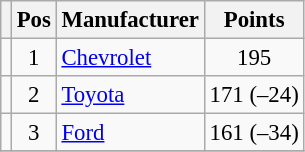<table class="wikitable" style="font-size: 95%;">
<tr>
<th></th>
<th>Pos</th>
<th>Manufacturer</th>
<th>Points</th>
</tr>
<tr>
<td align="left"></td>
<td style="text-align:center;">1</td>
<td><a href='#'>Chevrolet</a></td>
<td style="text-align:center;">195</td>
</tr>
<tr>
<td align="left"></td>
<td style="text-align:center;">2</td>
<td><a href='#'>Toyota</a></td>
<td style="text-align:center;">171 (–24)</td>
</tr>
<tr>
<td align="left"></td>
<td style="text-align:center;">3</td>
<td><a href='#'>Ford</a></td>
<td style="text-align:center;">161 (–34)</td>
</tr>
<tr class="sortbottom">
</tr>
</table>
